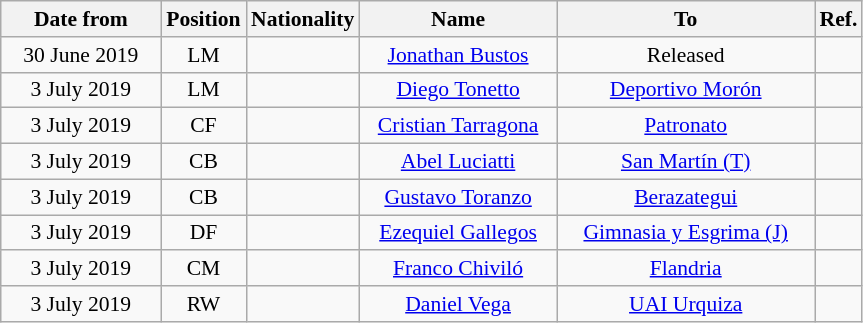<table class="wikitable" style="text-align:center; font-size:90%; ">
<tr>
<th style="background:#; color:#; width:100px;">Date from</th>
<th style="background:#; color:#; width:50px;">Position</th>
<th style="background:#; color:#; width:50px;">Nationality</th>
<th style="background:#; color:#; width:125px;">Name</th>
<th style="background:#; color:#; width:165px;">To</th>
<th style="background:#; color:#; width:25px;">Ref.</th>
</tr>
<tr>
<td>30 June 2019</td>
<td>LM</td>
<td></td>
<td><a href='#'>Jonathan Bustos</a></td>
<td>Released</td>
<td></td>
</tr>
<tr>
<td>3 July 2019</td>
<td>LM</td>
<td></td>
<td><a href='#'>Diego Tonetto</a></td>
<td> <a href='#'>Deportivo Morón</a></td>
<td></td>
</tr>
<tr>
<td>3 July 2019</td>
<td>CF</td>
<td></td>
<td><a href='#'>Cristian Tarragona</a></td>
<td> <a href='#'>Patronato</a></td>
<td></td>
</tr>
<tr>
<td>3 July 2019</td>
<td>CB</td>
<td></td>
<td><a href='#'>Abel Luciatti</a></td>
<td> <a href='#'>San Martín (T)</a></td>
<td></td>
</tr>
<tr>
<td>3 July 2019</td>
<td>CB</td>
<td></td>
<td><a href='#'>Gustavo Toranzo</a></td>
<td> <a href='#'>Berazategui</a></td>
<td></td>
</tr>
<tr>
<td>3 July 2019</td>
<td>DF</td>
<td></td>
<td><a href='#'>Ezequiel Gallegos</a></td>
<td> <a href='#'>Gimnasia y Esgrima (J)</a></td>
<td></td>
</tr>
<tr>
<td>3 July 2019</td>
<td>CM</td>
<td></td>
<td><a href='#'>Franco Chiviló</a></td>
<td> <a href='#'>Flandria</a></td>
<td></td>
</tr>
<tr>
<td>3 July 2019</td>
<td>RW</td>
<td></td>
<td><a href='#'>Daniel Vega</a></td>
<td> <a href='#'>UAI Urquiza</a></td>
<td></td>
</tr>
</table>
